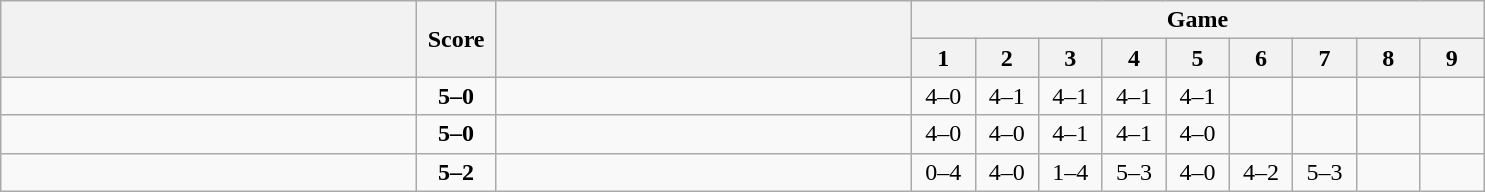<table class="wikitable" style="text-align: center;">
<tr>
<th rowspan=2 align="right" width="270"></th>
<th rowspan=2 width="45">Score</th>
<th rowspan=2 align="left" width="270"></th>
<th colspan=9>Game</th>
</tr>
<tr>
<th width="35">1</th>
<th width="35">2</th>
<th width="35">3</th>
<th width="35">4</th>
<th width="35">5</th>
<th width="35">6</th>
<th width="35">7</th>
<th width="35">8</th>
<th width="35">9</th>
</tr>
<tr>
<td align=left><strong><br></strong></td>
<td align=center><strong>5–0</strong></td>
<td align=left><br></td>
<td>4–0</td>
<td>4–1</td>
<td>4–1</td>
<td>4–1</td>
<td>4–1</td>
<td></td>
<td></td>
<td></td>
<td></td>
</tr>
<tr>
<td align=left><strong><br></strong></td>
<td align=center><strong>5–0</strong></td>
<td align=left><br></td>
<td>4–0</td>
<td>4–0</td>
<td>4–1</td>
<td>4–1</td>
<td>4–0</td>
<td></td>
<td></td>
<td></td>
<td></td>
</tr>
<tr>
<td align=left><strong><br></strong></td>
<td align=center><strong>5–2</strong></td>
<td align=left><br></td>
<td>0–4</td>
<td>4–0</td>
<td>1–4</td>
<td>5–3</td>
<td>4–0</td>
<td>4–2</td>
<td>5–3</td>
<td></td>
<td></td>
</tr>
</table>
